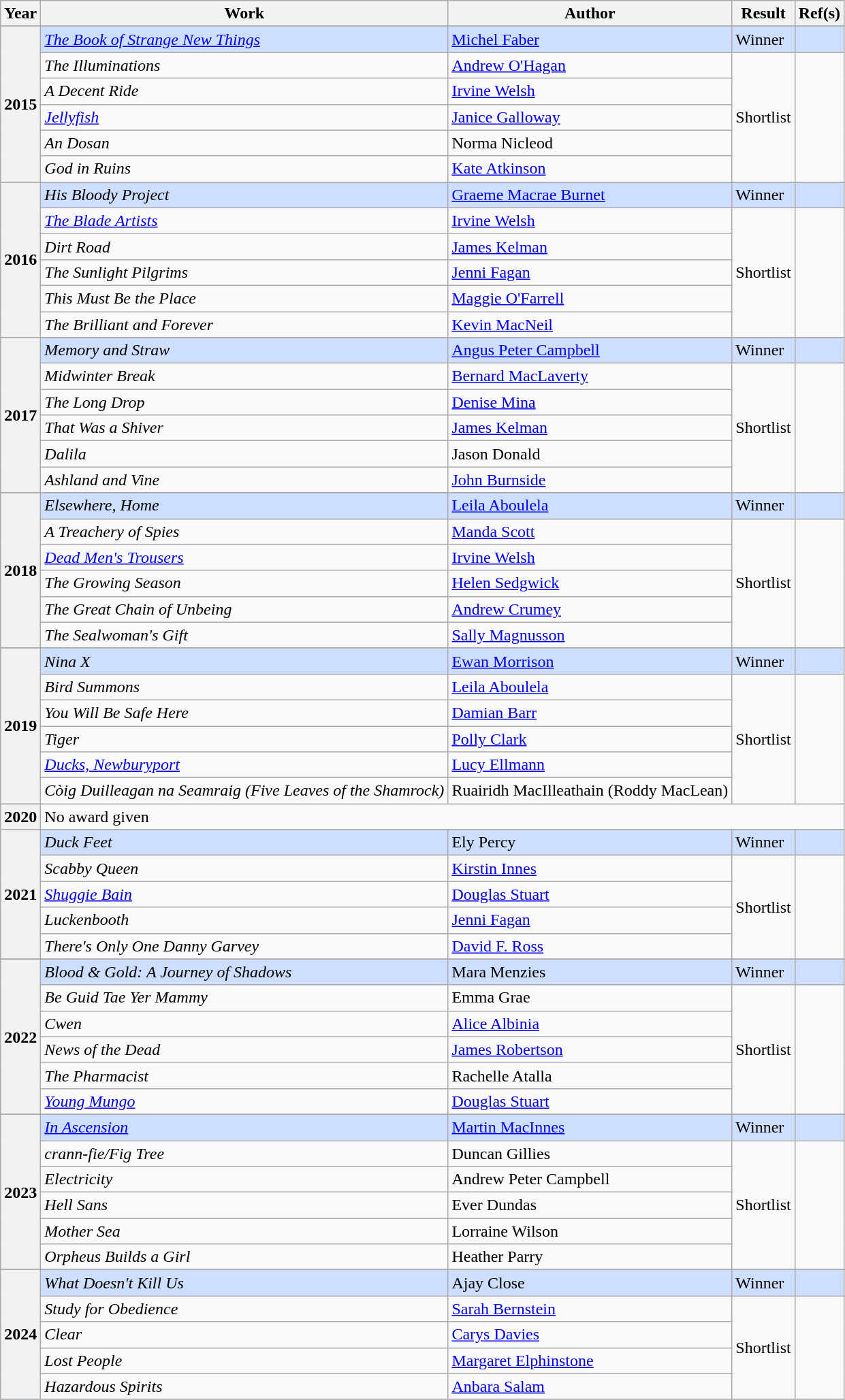<table class="wikitable sortable plainrowheaders">
<tr>
<th scope="col">Year</th>
<th scope="col">Work</th>
<th scope="col">Author</th>
<th scope="col">Result</th>
<th class="unsortable" scope="col">Ref(s)</th>
</tr>
<tr>
</tr>
<tr style=background:#cddeff>
<th rowspan="6">2015</th>
<td><em><a href='#'>The Book of Strange New Things</a></em></td>
<td><a href='#'>Michel Faber</a></td>
<td>Winner</td>
<td></td>
</tr>
<tr>
<td><em>The Illuminations</em></td>
<td><a href='#'>Andrew O'Hagan</a></td>
<td rowspan="5">Shortlist</td>
<td rowspan="5"></td>
</tr>
<tr>
<td><em>A Decent Ride</em></td>
<td><a href='#'>Irvine Welsh</a></td>
</tr>
<tr>
<td><em><a href='#'>Jellyfish</a></em></td>
<td><a href='#'>Janice Galloway</a></td>
</tr>
<tr>
<td><em>An Dosan</em></td>
<td>Norma Nicleod</td>
</tr>
<tr>
<td><em>God in Ruins</em></td>
<td><a href='#'>Kate Atkinson</a></td>
</tr>
<tr>
</tr>
<tr style=background:#cddeff>
<th rowspan="6">2016</th>
<td><em>His Bloody Project</em></td>
<td><a href='#'>Graeme Macrae Burnet</a></td>
<td>Winner</td>
<td></td>
</tr>
<tr>
<td><em><a href='#'>The Blade Artists</a></em></td>
<td><a href='#'>Irvine Welsh</a></td>
<td rowspan="5">Shortlist</td>
<td rowspan="5"></td>
</tr>
<tr>
<td><em>Dirt Road</em></td>
<td><a href='#'>James Kelman</a></td>
</tr>
<tr>
<td><em>The Sunlight Pilgrims</em></td>
<td><a href='#'>Jenni Fagan</a></td>
</tr>
<tr>
<td><em>This Must Be the Place</em></td>
<td><a href='#'>Maggie O'Farrell</a></td>
</tr>
<tr>
<td><em>The Brilliant and Forever</em></td>
<td><a href='#'>Kevin MacNeil</a></td>
</tr>
<tr>
</tr>
<tr style=background:#cddeff>
<th rowspan="6">2017</th>
<td><em>Memory and Straw</em></td>
<td><a href='#'>Angus Peter Campbell</a></td>
<td>Winner</td>
<td></td>
</tr>
<tr>
<td><em>Midwinter Break</em></td>
<td><a href='#'>Bernard MacLaverty</a></td>
<td rowspan="5">Shortlist</td>
<td rowspan="5"></td>
</tr>
<tr>
<td><em>The Long Drop</em></td>
<td><a href='#'>Denise Mina</a></td>
</tr>
<tr>
<td><em>That Was a Shiver</em></td>
<td><a href='#'>James Kelman</a></td>
</tr>
<tr>
<td><em>Dalila</em></td>
<td>Jason Donald</td>
</tr>
<tr>
<td><em>Ashland and Vine</em></td>
<td><a href='#'>John Burnside</a></td>
</tr>
<tr>
</tr>
<tr style="background:#cddeff">
<th rowspan="6">2018</th>
<td><em>Elsewhere, Home</em></td>
<td><a href='#'>Leila Aboulela</a></td>
<td>Winner</td>
<td></td>
</tr>
<tr>
<td><em>A Treachery of Spies</em></td>
<td><a href='#'>Manda Scott</a></td>
<td rowspan="5">Shortlist</td>
<td rowspan="5"></td>
</tr>
<tr>
<td><em><a href='#'>Dead Men's Trousers</a></em></td>
<td><a href='#'>Irvine Welsh</a></td>
</tr>
<tr>
<td><em>The Growing Season</em></td>
<td><a href='#'>Helen Sedgwick</a></td>
</tr>
<tr>
<td><em>The Great Chain of Unbeing</em></td>
<td><a href='#'>Andrew Crumey</a></td>
</tr>
<tr>
<td><em>The Sealwoman's Gift</em></td>
<td><a href='#'>Sally Magnusson</a></td>
</tr>
<tr>
</tr>
<tr style="background:#cddeff">
<th rowspan="6">2019</th>
<td><em>Nina X</em></td>
<td><a href='#'>Ewan Morrison</a></td>
<td>Winner</td>
<td></td>
</tr>
<tr>
<td><em>Bird Summons</em></td>
<td><a href='#'>Leila Aboulela</a></td>
<td rowspan="5">Shortlist</td>
<td rowspan="5"></td>
</tr>
<tr>
<td><em>You Will Be Safe Here</em></td>
<td><a href='#'>Damian Barr</a></td>
</tr>
<tr>
<td><em>Tiger</em></td>
<td><a href='#'>Polly Clark</a></td>
</tr>
<tr>
<td><em><a href='#'>Ducks, Newburyport</a></em></td>
<td><a href='#'>Lucy Ellmann</a></td>
</tr>
<tr>
<td><em>Còig Duilleagan na Seamraig (Five Leaves of the Shamrock)</em></td>
<td>Ruairidh MacIlleathain (Roddy MacLean)</td>
</tr>
<tr>
<th>2020</th>
<td colspan="4">No award given</td>
</tr>
<tr style="background:#cddeff">
<th rowspan="5">2021</th>
<td><em>Duck Feet</em></td>
<td>Ely Percy</td>
<td>Winner</td>
<td></td>
</tr>
<tr>
<td><em>Scabby Queen</em></td>
<td><a href='#'>Kirstin Innes</a></td>
<td rowspan="4">Shortlist</td>
<td rowspan="4"></td>
</tr>
<tr>
<td><em><a href='#'>Shuggie Bain</a></em></td>
<td><a href='#'>Douglas Stuart</a></td>
</tr>
<tr>
<td><em>Luckenbooth</em></td>
<td><a href='#'>Jenni Fagan</a></td>
</tr>
<tr>
<td><em>There's Only One Danny Garvey</em></td>
<td><a href='#'>David F. Ross</a></td>
</tr>
<tr>
</tr>
<tr style="background:#cddeff">
<th rowspan="6">2022</th>
<td><em>Blood & Gold: A Journey of Shadows</em></td>
<td>Mara Menzies</td>
<td>Winner</td>
<td></td>
</tr>
<tr>
<td><em>Be Guid Tae Yer Mammy</em></td>
<td>Emma Grae</td>
<td rowspan="5">Shortlist</td>
<td rowspan="5"></td>
</tr>
<tr>
<td><em>Cwen</em></td>
<td><a href='#'>Alice Albinia</a></td>
</tr>
<tr>
<td><em>News of the Dead</em></td>
<td><a href='#'>James Robertson</a></td>
</tr>
<tr>
<td><em>The Pharmacist</em></td>
<td>Rachelle Atalla</td>
</tr>
<tr>
<td><em><a href='#'>Young Mungo</a></em></td>
<td><a href='#'>Douglas Stuart</a></td>
</tr>
<tr>
</tr>
<tr style="background:#cddeff">
<th rowspan="6">2023</th>
<td><em><a href='#'>In Ascension</a></em></td>
<td><a href='#'>Martin MacInnes</a></td>
<td>Winner</td>
<td></td>
</tr>
<tr>
<td><em>crann-fie/Fig Tree</em></td>
<td>Duncan Gillies</td>
<td rowspan="5">Shortlist</td>
<td rowspan="5"></td>
</tr>
<tr>
<td><em>Electricity</em></td>
<td>Andrew Peter Campbell</td>
</tr>
<tr>
<td><em>Hell Sans</em></td>
<td>Ever Dundas</td>
</tr>
<tr>
<td><em>Mother Sea</em></td>
<td>Lorraine Wilson</td>
</tr>
<tr>
<td><em>Orpheus Builds a Girl</em></td>
<td>Heather Parry</td>
</tr>
<tr>
</tr>
<tr style="background:#cddeff">
<th rowspan="5">2024</th>
<td><em>What Doesn't Kill Us</em></td>
<td>Ajay Close</td>
<td>Winner</td>
<td></td>
</tr>
<tr>
<td><em>Study for Obedience</em></td>
<td><a href='#'>Sarah Bernstein</a></td>
<td rowspan="4">Shortlist</td>
<td rowspan="4"></td>
</tr>
<tr>
<td><em>Clear</em></td>
<td><a href='#'>Carys Davies</a></td>
</tr>
<tr>
<td><em>Lost People</em></td>
<td><a href='#'>Margaret Elphinstone</a></td>
</tr>
<tr>
<td><em>Hazardous Spirits</em></td>
<td><a href='#'>Anbara Salam</a></td>
</tr>
<tr>
</tr>
</table>
